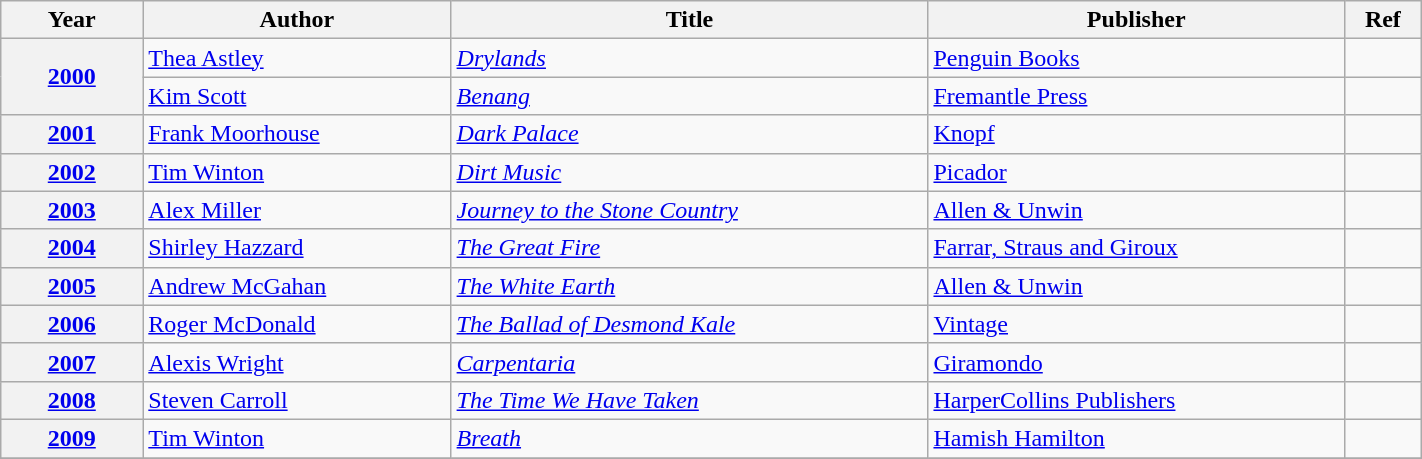<table class="wikitable sortable" width="75%">
<tr>
<th scope="col" width="10%">Year</th>
<th scope="col">Author</th>
<th scope="col">Title</th>
<th scope="col">Publisher</th>
<th>Ref</th>
</tr>
<tr>
<th rowspan="2" scope="row"><a href='#'>2000</a></th>
<td><a href='#'>Thea Astley</a></td>
<td><em><a href='#'>Drylands</a></em></td>
<td><a href='#'>Penguin Books</a></td>
<td></td>
</tr>
<tr>
<td><a href='#'>Kim Scott</a></td>
<td><em><a href='#'>Benang</a></em></td>
<td><a href='#'>Fremantle Press</a></td>
<td></td>
</tr>
<tr>
<th scope="row"><a href='#'>2001</a></th>
<td><a href='#'>Frank Moorhouse</a></td>
<td><em><a href='#'>Dark Palace</a></em></td>
<td><a href='#'>Knopf</a></td>
<td></td>
</tr>
<tr>
<th scope="row"><a href='#'>2002</a></th>
<td><a href='#'>Tim Winton</a></td>
<td><em><a href='#'>Dirt Music</a></em></td>
<td><a href='#'>Picador</a></td>
<td></td>
</tr>
<tr>
<th scope="row"><a href='#'>2003</a></th>
<td><a href='#'>Alex Miller</a></td>
<td><em><a href='#'>Journey to the Stone Country</a></em></td>
<td><a href='#'>Allen & Unwin</a></td>
<td></td>
</tr>
<tr>
<th scope="row"><a href='#'>2004</a></th>
<td><a href='#'>Shirley Hazzard</a></td>
<td><em><a href='#'>The Great Fire</a></em></td>
<td><a href='#'>Farrar, Straus and Giroux</a></td>
<td></td>
</tr>
<tr>
<th scope="row"><a href='#'>2005</a></th>
<td><a href='#'>Andrew McGahan</a></td>
<td><em><a href='#'>The White Earth</a></em></td>
<td><a href='#'>Allen & Unwin</a></td>
<td></td>
</tr>
<tr>
<th scope="row"><a href='#'>2006</a></th>
<td><a href='#'>Roger McDonald</a></td>
<td><em><a href='#'>The Ballad of Desmond Kale</a></em></td>
<td><a href='#'>Vintage</a></td>
<td></td>
</tr>
<tr>
<th scope="row"><a href='#'>2007</a></th>
<td><a href='#'>Alexis Wright</a></td>
<td><em><a href='#'>Carpentaria</a></em></td>
<td><a href='#'>Giramondo</a></td>
<td></td>
</tr>
<tr>
<th scope="row"><a href='#'>2008</a></th>
<td><a href='#'>Steven Carroll</a></td>
<td><em><a href='#'>The Time We Have Taken</a></em></td>
<td><a href='#'>HarperCollins Publishers</a></td>
<td></td>
</tr>
<tr>
<th scope="row"><a href='#'>2009</a></th>
<td><a href='#'>Tim Winton</a></td>
<td><em><a href='#'>Breath</a></em></td>
<td><a href='#'>Hamish Hamilton</a></td>
<td></td>
</tr>
<tr>
</tr>
</table>
